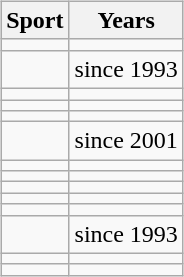<table style="margin:auto">
<tr>
<td><br><table class="wikitable">
<tr>
<th>Sport</th>
<th>Years</th>
</tr>
<tr>
<td></td>
<td></td>
</tr>
<tr>
<td></td>
<td>since 1993</td>
</tr>
<tr>
<td></td>
<td></td>
</tr>
<tr>
<td></td>
<td></td>
</tr>
<tr>
<td></td>
<td></td>
</tr>
<tr>
<td></td>
<td>since 2001</td>
</tr>
<tr>
<td></td>
<td></td>
</tr>
<tr>
<td></td>
<td></td>
</tr>
<tr>
<td></td>
<td></td>
</tr>
<tr>
<td></td>
<td></td>
</tr>
<tr>
<td></td>
<td></td>
</tr>
<tr>
<td></td>
<td>since 1993</td>
</tr>
<tr>
<td></td>
<td></td>
</tr>
<tr>
<td></td>
<td></td>
</tr>
</table>
</td>
</tr>
</table>
